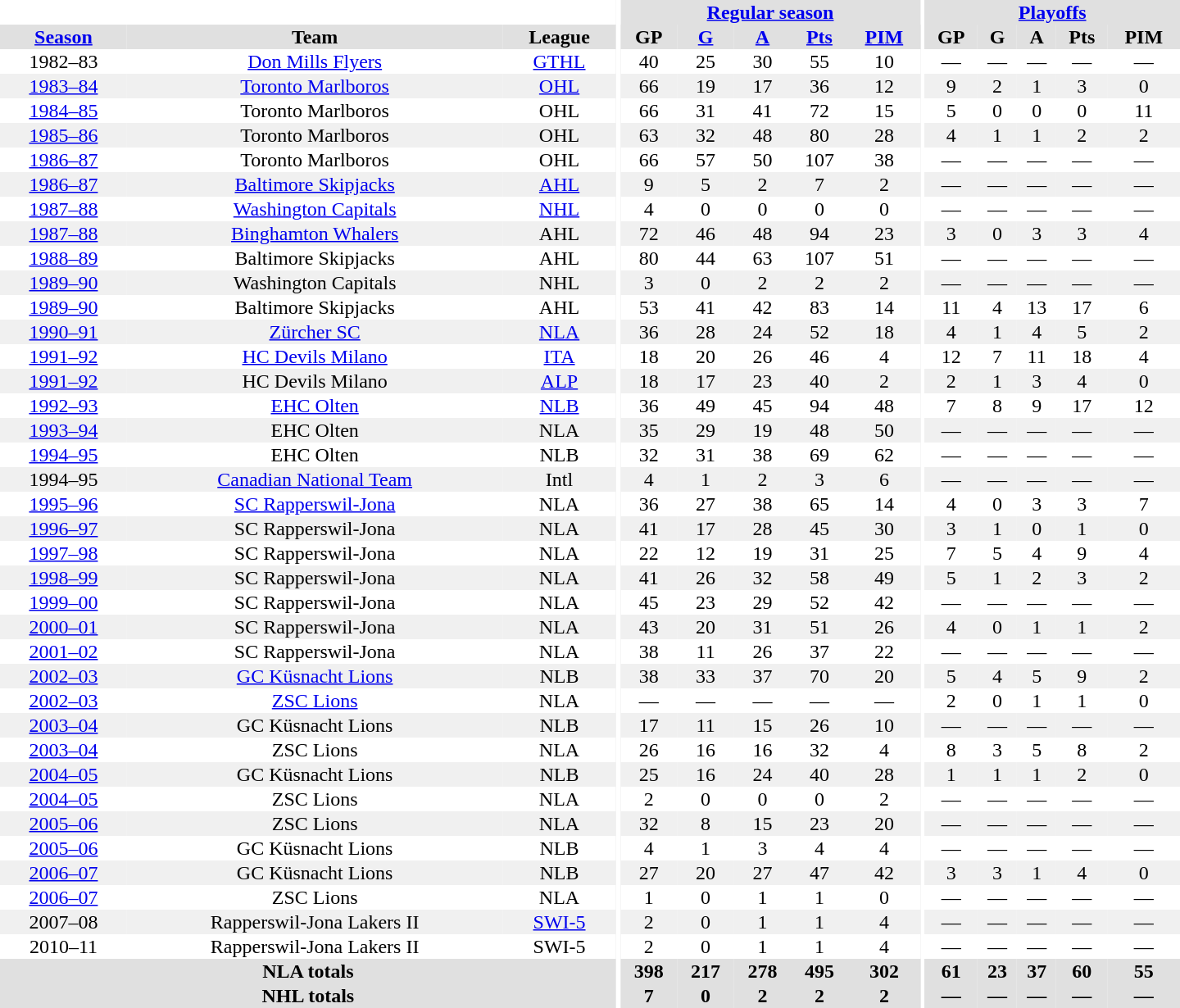<table border="0" cellpadding="1" cellspacing="0" style="text-align:center; width:60em">
<tr bgcolor="#e0e0e0">
<th colspan="3" bgcolor="#ffffff"></th>
<th rowspan="100" bgcolor="#ffffff"></th>
<th colspan="5"><a href='#'>Regular season</a></th>
<th rowspan="100" bgcolor="#ffffff"></th>
<th colspan="5"><a href='#'>Playoffs</a></th>
</tr>
<tr bgcolor="#e0e0e0">
<th><a href='#'>Season</a></th>
<th>Team</th>
<th>League</th>
<th>GP</th>
<th><a href='#'>G</a></th>
<th><a href='#'>A</a></th>
<th><a href='#'>Pts</a></th>
<th><a href='#'>PIM</a></th>
<th>GP</th>
<th>G</th>
<th>A</th>
<th>Pts</th>
<th>PIM</th>
</tr>
<tr>
<td>1982–83</td>
<td><a href='#'>Don Mills Flyers</a></td>
<td><a href='#'>GTHL</a></td>
<td>40</td>
<td>25</td>
<td>30</td>
<td>55</td>
<td>10</td>
<td>—</td>
<td>—</td>
<td>—</td>
<td>—</td>
<td>—</td>
</tr>
<tr bgcolor="#f0f0f0">
<td><a href='#'>1983–84</a></td>
<td><a href='#'>Toronto Marlboros</a></td>
<td><a href='#'>OHL</a></td>
<td>66</td>
<td>19</td>
<td>17</td>
<td>36</td>
<td>12</td>
<td>9</td>
<td>2</td>
<td>1</td>
<td>3</td>
<td>0</td>
</tr>
<tr>
<td><a href='#'>1984–85</a></td>
<td>Toronto Marlboros</td>
<td>OHL</td>
<td>66</td>
<td>31</td>
<td>41</td>
<td>72</td>
<td>15</td>
<td>5</td>
<td>0</td>
<td>0</td>
<td>0</td>
<td>11</td>
</tr>
<tr bgcolor="#f0f0f0">
<td><a href='#'>1985–86</a></td>
<td>Toronto Marlboros</td>
<td>OHL</td>
<td>63</td>
<td>32</td>
<td>48</td>
<td>80</td>
<td>28</td>
<td>4</td>
<td>1</td>
<td>1</td>
<td>2</td>
<td>2</td>
</tr>
<tr>
<td><a href='#'>1986–87</a></td>
<td>Toronto Marlboros</td>
<td>OHL</td>
<td>66</td>
<td>57</td>
<td>50</td>
<td>107</td>
<td>38</td>
<td>—</td>
<td>—</td>
<td>—</td>
<td>—</td>
<td>—</td>
</tr>
<tr bgcolor="#f0f0f0">
<td><a href='#'>1986–87</a></td>
<td><a href='#'>Baltimore Skipjacks</a></td>
<td><a href='#'>AHL</a></td>
<td>9</td>
<td>5</td>
<td>2</td>
<td>7</td>
<td>2</td>
<td>—</td>
<td>—</td>
<td>—</td>
<td>—</td>
<td>—</td>
</tr>
<tr>
<td><a href='#'>1987–88</a></td>
<td><a href='#'>Washington Capitals</a></td>
<td><a href='#'>NHL</a></td>
<td>4</td>
<td>0</td>
<td>0</td>
<td>0</td>
<td>0</td>
<td>—</td>
<td>—</td>
<td>—</td>
<td>—</td>
<td>—</td>
</tr>
<tr bgcolor="#f0f0f0">
<td><a href='#'>1987–88</a></td>
<td><a href='#'>Binghamton Whalers</a></td>
<td>AHL</td>
<td>72</td>
<td>46</td>
<td>48</td>
<td>94</td>
<td>23</td>
<td>3</td>
<td>0</td>
<td>3</td>
<td>3</td>
<td>4</td>
</tr>
<tr>
<td><a href='#'>1988–89</a></td>
<td>Baltimore Skipjacks</td>
<td>AHL</td>
<td>80</td>
<td>44</td>
<td>63</td>
<td>107</td>
<td>51</td>
<td>—</td>
<td>—</td>
<td>—</td>
<td>—</td>
<td>—</td>
</tr>
<tr bgcolor="#f0f0f0">
<td><a href='#'>1989–90</a></td>
<td>Washington Capitals</td>
<td>NHL</td>
<td>3</td>
<td>0</td>
<td>2</td>
<td>2</td>
<td>2</td>
<td>—</td>
<td>—</td>
<td>—</td>
<td>—</td>
<td>—</td>
</tr>
<tr>
<td><a href='#'>1989–90</a></td>
<td>Baltimore Skipjacks</td>
<td>AHL</td>
<td>53</td>
<td>41</td>
<td>42</td>
<td>83</td>
<td>14</td>
<td>11</td>
<td>4</td>
<td>13</td>
<td>17</td>
<td>6</td>
</tr>
<tr bgcolor="#f0f0f0">
<td><a href='#'>1990–91</a></td>
<td><a href='#'>Zürcher SC</a></td>
<td><a href='#'>NLA</a></td>
<td>36</td>
<td>28</td>
<td>24</td>
<td>52</td>
<td>18</td>
<td>4</td>
<td>1</td>
<td>4</td>
<td>5</td>
<td>2</td>
</tr>
<tr>
<td><a href='#'>1991–92</a></td>
<td><a href='#'>HC Devils Milano</a></td>
<td><a href='#'>ITA</a></td>
<td>18</td>
<td>20</td>
<td>26</td>
<td>46</td>
<td>4</td>
<td>12</td>
<td>7</td>
<td>11</td>
<td>18</td>
<td>4</td>
</tr>
<tr bgcolor="#f0f0f0">
<td><a href='#'>1991–92</a></td>
<td>HC Devils Milano</td>
<td><a href='#'>ALP</a></td>
<td>18</td>
<td>17</td>
<td>23</td>
<td>40</td>
<td>2</td>
<td>2</td>
<td>1</td>
<td>3</td>
<td>4</td>
<td>0</td>
</tr>
<tr>
<td><a href='#'>1992–93</a></td>
<td><a href='#'>EHC Olten</a></td>
<td><a href='#'>NLB</a></td>
<td>36</td>
<td>49</td>
<td>45</td>
<td>94</td>
<td>48</td>
<td>7</td>
<td>8</td>
<td>9</td>
<td>17</td>
<td>12</td>
</tr>
<tr bgcolor="#f0f0f0">
<td><a href='#'>1993–94</a></td>
<td>EHC Olten</td>
<td>NLA</td>
<td>35</td>
<td>29</td>
<td>19</td>
<td>48</td>
<td>50</td>
<td>—</td>
<td>—</td>
<td>—</td>
<td>—</td>
<td>—</td>
</tr>
<tr>
<td><a href='#'>1994–95</a></td>
<td>EHC Olten</td>
<td>NLB</td>
<td>32</td>
<td>31</td>
<td>38</td>
<td>69</td>
<td>62</td>
<td>—</td>
<td>—</td>
<td>—</td>
<td>—</td>
<td>—</td>
</tr>
<tr bgcolor="#f0f0f0">
<td>1994–95</td>
<td><a href='#'>Canadian National Team</a></td>
<td>Intl</td>
<td>4</td>
<td>1</td>
<td>2</td>
<td>3</td>
<td>6</td>
<td>—</td>
<td>—</td>
<td>—</td>
<td>—</td>
<td>—</td>
</tr>
<tr>
<td><a href='#'>1995–96</a></td>
<td><a href='#'>SC Rapperswil-Jona</a></td>
<td>NLA</td>
<td>36</td>
<td>27</td>
<td>38</td>
<td>65</td>
<td>14</td>
<td>4</td>
<td>0</td>
<td>3</td>
<td>3</td>
<td>7</td>
</tr>
<tr bgcolor="#f0f0f0">
<td><a href='#'>1996–97</a></td>
<td>SC Rapperswil-Jona</td>
<td>NLA</td>
<td>41</td>
<td>17</td>
<td>28</td>
<td>45</td>
<td>30</td>
<td>3</td>
<td>1</td>
<td>0</td>
<td>1</td>
<td>0</td>
</tr>
<tr>
<td><a href='#'>1997–98</a></td>
<td>SC Rapperswil-Jona</td>
<td>NLA</td>
<td>22</td>
<td>12</td>
<td>19</td>
<td>31</td>
<td>25</td>
<td>7</td>
<td>5</td>
<td>4</td>
<td>9</td>
<td>4</td>
</tr>
<tr bgcolor="#f0f0f0">
<td><a href='#'>1998–99</a></td>
<td>SC Rapperswil-Jona</td>
<td>NLA</td>
<td>41</td>
<td>26</td>
<td>32</td>
<td>58</td>
<td>49</td>
<td>5</td>
<td>1</td>
<td>2</td>
<td>3</td>
<td>2</td>
</tr>
<tr>
<td><a href='#'>1999–00</a></td>
<td>SC Rapperswil-Jona</td>
<td>NLA</td>
<td>45</td>
<td>23</td>
<td>29</td>
<td>52</td>
<td>42</td>
<td>—</td>
<td>—</td>
<td>—</td>
<td>—</td>
<td>—</td>
</tr>
<tr bgcolor="#f0f0f0">
<td><a href='#'>2000–01</a></td>
<td>SC Rapperswil-Jona</td>
<td>NLA</td>
<td>43</td>
<td>20</td>
<td>31</td>
<td>51</td>
<td>26</td>
<td>4</td>
<td>0</td>
<td>1</td>
<td>1</td>
<td>2</td>
</tr>
<tr>
<td><a href='#'>2001–02</a></td>
<td>SC Rapperswil-Jona</td>
<td>NLA</td>
<td>38</td>
<td>11</td>
<td>26</td>
<td>37</td>
<td>22</td>
<td>—</td>
<td>—</td>
<td>—</td>
<td>—</td>
<td>—</td>
</tr>
<tr bgcolor="#f0f0f0">
<td><a href='#'>2002–03</a></td>
<td><a href='#'>GC Küsnacht Lions</a></td>
<td>NLB</td>
<td>38</td>
<td>33</td>
<td>37</td>
<td>70</td>
<td>20</td>
<td>5</td>
<td>4</td>
<td>5</td>
<td>9</td>
<td>2</td>
</tr>
<tr>
<td><a href='#'>2002–03</a></td>
<td><a href='#'>ZSC Lions</a></td>
<td>NLA</td>
<td>—</td>
<td>—</td>
<td>—</td>
<td>—</td>
<td>—</td>
<td>2</td>
<td>0</td>
<td>1</td>
<td>1</td>
<td>0</td>
</tr>
<tr bgcolor="#f0f0f0">
<td><a href='#'>2003–04</a></td>
<td>GC Küsnacht Lions</td>
<td>NLB</td>
<td>17</td>
<td>11</td>
<td>15</td>
<td>26</td>
<td>10</td>
<td>—</td>
<td>—</td>
<td>—</td>
<td>—</td>
<td>—</td>
</tr>
<tr>
<td><a href='#'>2003–04</a></td>
<td>ZSC Lions</td>
<td>NLA</td>
<td>26</td>
<td>16</td>
<td>16</td>
<td>32</td>
<td>4</td>
<td>8</td>
<td>3</td>
<td>5</td>
<td>8</td>
<td>2</td>
</tr>
<tr bgcolor="#f0f0f0">
<td><a href='#'>2004–05</a></td>
<td>GC Küsnacht Lions</td>
<td>NLB</td>
<td>25</td>
<td>16</td>
<td>24</td>
<td>40</td>
<td>28</td>
<td>1</td>
<td>1</td>
<td>1</td>
<td>2</td>
<td>0</td>
</tr>
<tr>
<td><a href='#'>2004–05</a></td>
<td>ZSC Lions</td>
<td>NLA</td>
<td>2</td>
<td>0</td>
<td>0</td>
<td>0</td>
<td>2</td>
<td>—</td>
<td>—</td>
<td>—</td>
<td>—</td>
<td>—</td>
</tr>
<tr bgcolor="#f0f0f0">
<td><a href='#'>2005–06</a></td>
<td>ZSC Lions</td>
<td>NLA</td>
<td>32</td>
<td>8</td>
<td>15</td>
<td>23</td>
<td>20</td>
<td>—</td>
<td>—</td>
<td>—</td>
<td>—</td>
<td>—</td>
</tr>
<tr>
<td><a href='#'>2005–06</a></td>
<td>GC Küsnacht Lions</td>
<td>NLB</td>
<td>4</td>
<td>1</td>
<td>3</td>
<td>4</td>
<td>4</td>
<td>—</td>
<td>—</td>
<td>—</td>
<td>—</td>
<td>—</td>
</tr>
<tr bgcolor="#f0f0f0">
<td><a href='#'>2006–07</a></td>
<td>GC Küsnacht Lions</td>
<td>NLB</td>
<td>27</td>
<td>20</td>
<td>27</td>
<td>47</td>
<td>42</td>
<td>3</td>
<td>3</td>
<td>1</td>
<td>4</td>
<td>0</td>
</tr>
<tr>
<td><a href='#'>2006–07</a></td>
<td>ZSC Lions</td>
<td>NLA</td>
<td>1</td>
<td>0</td>
<td>1</td>
<td>1</td>
<td>0</td>
<td>—</td>
<td>—</td>
<td>—</td>
<td>—</td>
<td>—</td>
</tr>
<tr bgcolor="#f0f0f0">
<td>2007–08</td>
<td>Rapperswil-Jona Lakers II</td>
<td><a href='#'>SWI-5</a></td>
<td>2</td>
<td>0</td>
<td>1</td>
<td>1</td>
<td>4</td>
<td>—</td>
<td>—</td>
<td>—</td>
<td>—</td>
<td>—</td>
</tr>
<tr>
<td>2010–11</td>
<td>Rapperswil-Jona Lakers II</td>
<td>SWI-5</td>
<td>2</td>
<td>0</td>
<td>1</td>
<td>1</td>
<td>4</td>
<td>—</td>
<td>—</td>
<td>—</td>
<td>—</td>
<td>—</td>
</tr>
<tr bgcolor="#e0e0e0">
<th colspan="3">NLA totals</th>
<th>398</th>
<th>217</th>
<th>278</th>
<th>495</th>
<th>302</th>
<th>61</th>
<th>23</th>
<th>37</th>
<th>60</th>
<th>55</th>
</tr>
<tr bgcolor="#e0e0e0">
<th colspan="3">NHL totals</th>
<th>7</th>
<th>0</th>
<th>2</th>
<th>2</th>
<th>2</th>
<th>—</th>
<th>—</th>
<th>—</th>
<th>—</th>
<th>—</th>
</tr>
</table>
